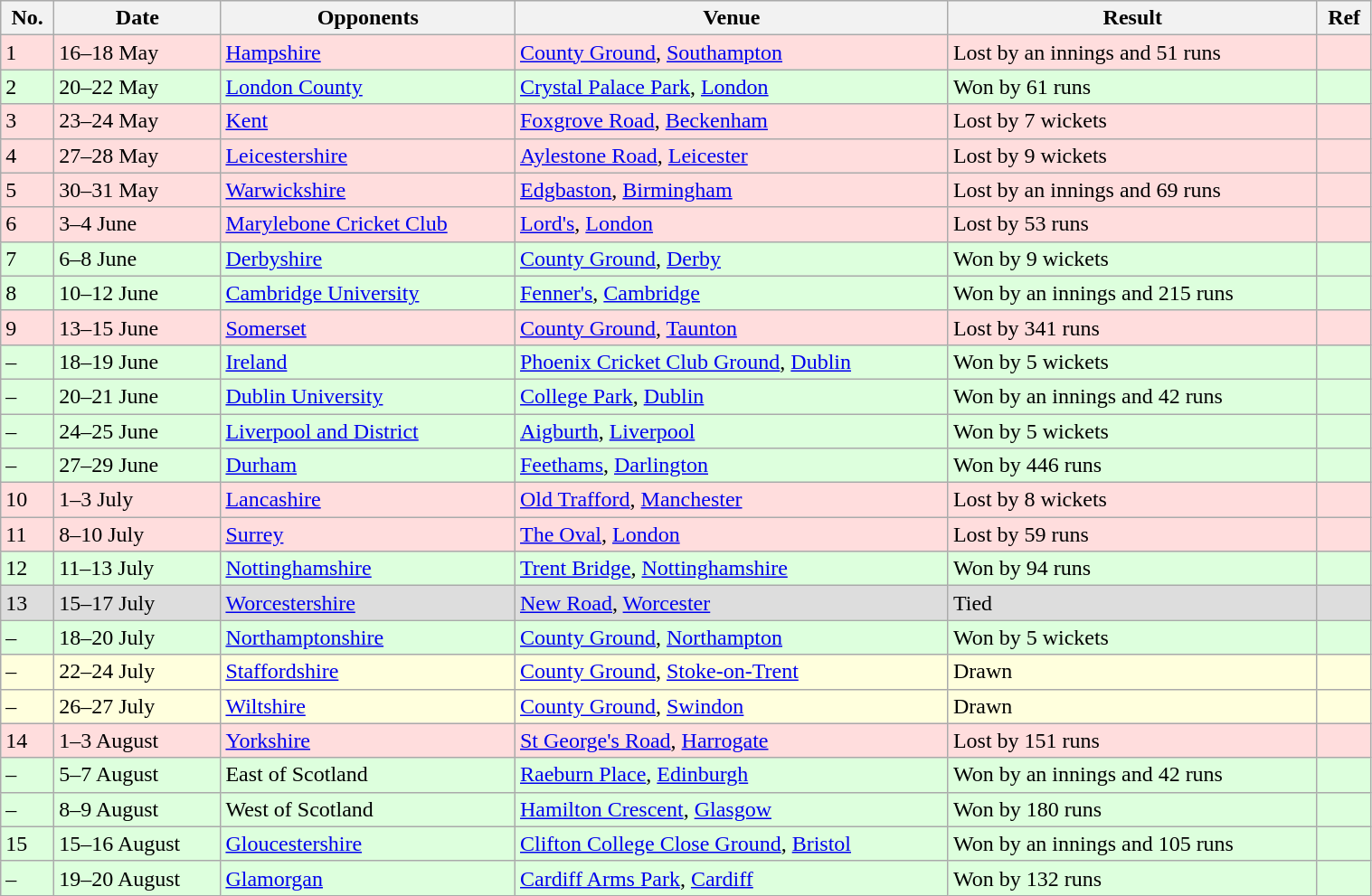<table class="wikitable" style="width:80%;">
<tr bgcolor="#efefef">
<th scope="col">No.</th>
<th scope="col">Date</th>
<th scope="col">Opponents</th>
<th scope="col">Venue</th>
<th scope="col">Result</th>
<th scope="col">Ref</th>
</tr>
<tr bgcolor="#ffdddd">
<td>1</td>
<td>16–18 May</td>
<td><a href='#'>Hampshire</a></td>
<td><a href='#'>County Ground</a>, <a href='#'>Southampton</a></td>
<td>Lost by an innings and 51 runs</td>
<td></td>
</tr>
<tr bgcolor="#ddffdd">
<td>2</td>
<td>20–22 May</td>
<td><a href='#'>London County</a></td>
<td><a href='#'>Crystal Palace Park</a>, <a href='#'>London</a></td>
<td>Won by 61 runs</td>
<td></td>
</tr>
<tr bgcolor="#ffdddd">
<td>3</td>
<td>23–24 May</td>
<td><a href='#'>Kent</a></td>
<td><a href='#'>Foxgrove Road</a>, <a href='#'>Beckenham</a></td>
<td>Lost by 7 wickets</td>
<td></td>
</tr>
<tr bgcolor="#ffdddd">
<td>4</td>
<td>27–28 May</td>
<td><a href='#'>Leicestershire</a></td>
<td><a href='#'>Aylestone Road</a>, <a href='#'>Leicester</a></td>
<td>Lost by 9 wickets</td>
<td></td>
</tr>
<tr bgcolor="#ffdddd">
<td>5</td>
<td>30–31 May</td>
<td><a href='#'>Warwickshire</a></td>
<td><a href='#'>Edgbaston</a>, <a href='#'>Birmingham</a></td>
<td>Lost by an innings and 69 runs</td>
<td></td>
</tr>
<tr bgcolor="#ffdddd">
<td>6</td>
<td>3–4 June</td>
<td><a href='#'>Marylebone Cricket Club</a></td>
<td><a href='#'>Lord's</a>, <a href='#'>London</a></td>
<td>Lost by 53 runs</td>
<td></td>
</tr>
<tr bgcolor="#ddffdd">
<td>7</td>
<td>6–8 June</td>
<td><a href='#'>Derbyshire</a></td>
<td><a href='#'>County Ground</a>, <a href='#'>Derby</a></td>
<td>Won by 9 wickets</td>
<td></td>
</tr>
<tr bgcolor="#ddffdd">
<td>8</td>
<td>10–12 June</td>
<td><a href='#'>Cambridge University</a></td>
<td><a href='#'>Fenner's</a>, <a href='#'>Cambridge</a></td>
<td>Won by an innings and 215 runs</td>
<td></td>
</tr>
<tr bgcolor="#ffdddd">
<td>9</td>
<td>13–15 June</td>
<td><a href='#'>Somerset</a></td>
<td><a href='#'>County Ground</a>, <a href='#'>Taunton</a></td>
<td>Lost by 341 runs</td>
<td></td>
</tr>
<tr bgcolor="#ddffdd">
<td>–</td>
<td>18–19 June</td>
<td><a href='#'>Ireland</a></td>
<td><a href='#'>Phoenix Cricket Club Ground</a>, <a href='#'>Dublin</a></td>
<td>Won by 5 wickets</td>
<td></td>
</tr>
<tr bgcolor="#ddffdd">
<td>–</td>
<td>20–21 June</td>
<td><a href='#'>Dublin University</a></td>
<td><a href='#'>College Park</a>, <a href='#'>Dublin</a></td>
<td>Won by an innings and 42 runs</td>
<td></td>
</tr>
<tr bgcolor="#ddffdd">
<td>–</td>
<td>24–25 June</td>
<td><a href='#'>Liverpool and District</a></td>
<td><a href='#'>Aigburth</a>, <a href='#'>Liverpool</a></td>
<td>Won by 5 wickets</td>
<td></td>
</tr>
<tr bgcolor="#ddffdd">
<td>–</td>
<td>27–29 June</td>
<td><a href='#'>Durham</a></td>
<td><a href='#'>Feethams</a>, <a href='#'>Darlington</a></td>
<td>Won by 446 runs</td>
<td></td>
</tr>
<tr bgcolor="#ffdddd">
<td>10</td>
<td>1–3 July</td>
<td><a href='#'>Lancashire</a></td>
<td><a href='#'>Old Trafford</a>, <a href='#'>Manchester</a></td>
<td>Lost by 8 wickets</td>
<td></td>
</tr>
<tr bgcolor="#ffdddd">
<td>11</td>
<td>8–10 July</td>
<td><a href='#'>Surrey</a></td>
<td><a href='#'>The Oval</a>, <a href='#'>London</a></td>
<td>Lost by 59 runs</td>
<td></td>
</tr>
<tr bgcolor="#ddffdd">
<td>12</td>
<td>11–13 July</td>
<td><a href='#'>Nottinghamshire</a></td>
<td><a href='#'>Trent Bridge</a>, <a href='#'>Nottinghamshire</a></td>
<td>Won by 94 runs</td>
<td></td>
</tr>
<tr bgcolor="#dddddd">
<td>13</td>
<td>15–17 July</td>
<td><a href='#'>Worcestershire</a></td>
<td><a href='#'>New Road</a>, <a href='#'>Worcester</a></td>
<td>Tied</td>
<td></td>
</tr>
<tr bgcolor="#ddffdd">
<td>–</td>
<td>18–20 July</td>
<td><a href='#'>Northamptonshire</a></td>
<td><a href='#'>County Ground</a>, <a href='#'>Northampton</a></td>
<td>Won by 5 wickets</td>
<td></td>
</tr>
<tr bgcolor="#ffffdd">
<td>–</td>
<td>22–24 July</td>
<td><a href='#'>Staffordshire</a></td>
<td><a href='#'>County Ground</a>, <a href='#'>Stoke-on-Trent</a></td>
<td>Drawn</td>
<td></td>
</tr>
<tr bgcolor="#ffffdd">
<td>–</td>
<td>26–27 July</td>
<td><a href='#'>Wiltshire</a></td>
<td><a href='#'>County Ground</a>, <a href='#'>Swindon</a></td>
<td>Drawn</td>
<td></td>
</tr>
<tr bgcolor="#ffdddd">
<td>14</td>
<td>1–3 August</td>
<td><a href='#'>Yorkshire</a></td>
<td><a href='#'>St George's Road</a>, <a href='#'>Harrogate</a></td>
<td>Lost by 151 runs</td>
<td></td>
</tr>
<tr bgcolor="#ddffdd">
<td>–</td>
<td>5–7 August</td>
<td>East of Scotland</td>
<td><a href='#'>Raeburn Place</a>, <a href='#'>Edinburgh</a></td>
<td>Won by an innings and 42 runs</td>
<td></td>
</tr>
<tr bgcolor="#ddffdd">
<td>–</td>
<td>8–9 August</td>
<td>West of Scotland</td>
<td><a href='#'>Hamilton Crescent</a>, <a href='#'>Glasgow</a></td>
<td>Won by 180 runs</td>
<td></td>
</tr>
<tr bgcolor="#ddffdd">
<td>15</td>
<td>15–16 August</td>
<td><a href='#'>Gloucestershire</a></td>
<td><a href='#'>Clifton College Close Ground</a>, <a href='#'>Bristol</a></td>
<td>Won by an innings and 105 runs</td>
<td></td>
</tr>
<tr bgcolor="#ddffdd">
<td>–</td>
<td>19–20 August</td>
<td><a href='#'>Glamorgan</a></td>
<td><a href='#'>Cardiff Arms Park</a>, <a href='#'>Cardiff</a></td>
<td>Won by 132 runs</td>
<td></td>
</tr>
</table>
